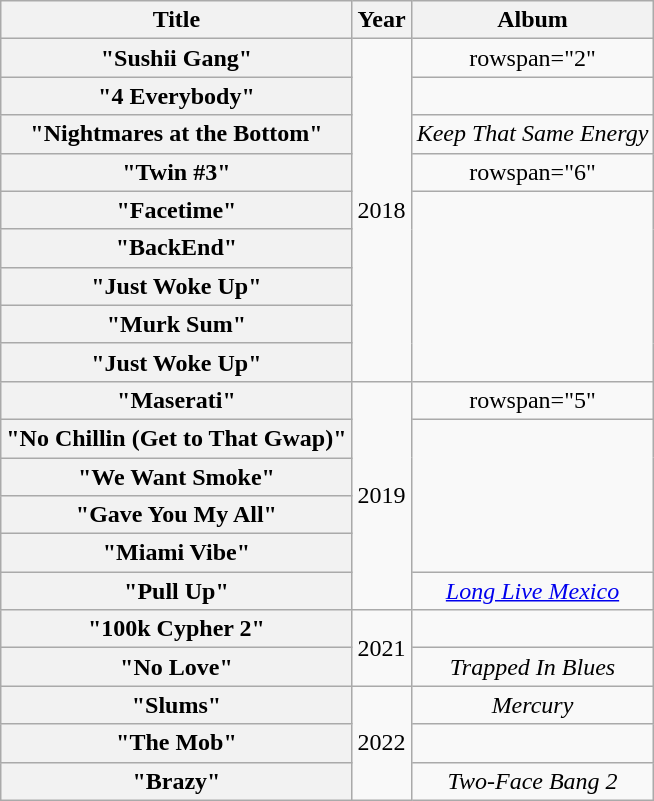<table class="wikitable plainrowheaders" style="text-align:center;">
<tr>
<th scope="col">Title</th>
<th scope="col">Year</th>
<th scope="col">Album</th>
</tr>
<tr>
<th scope="row">"Sushii Gang"<br></th>
<td rowspan="9">2018</td>
<td>rowspan="2" </td>
</tr>
<tr>
<th scope="row">"4 Everybody"<br></th>
</tr>
<tr>
<th scope="row">"Nightmares at the Bottom"<br></th>
<td><em>Keep That Same Energy</em></td>
</tr>
<tr>
<th scope="row">"Twin #3"<br></th>
<td>rowspan="6" </td>
</tr>
<tr>
<th scope="row">"Facetime"<br></th>
</tr>
<tr>
<th scope="row">"BackEnd"<br></th>
</tr>
<tr>
<th scope="row">"Just Woke Up"<br></th>
</tr>
<tr>
<th scope="row">"Murk Sum"<br></th>
</tr>
<tr>
<th scope="row">"Just Woke Up"<br></th>
</tr>
<tr>
<th scope="row">"Maserati"<br></th>
<td rowspan="6">2019</td>
<td>rowspan="5" </td>
</tr>
<tr>
<th scope="row">"No Chillin (Get to That Gwap)"<br></th>
</tr>
<tr>
<th scope="row">"We Want Smoke"<br></th>
</tr>
<tr>
<th scope="row">"Gave You My All"<br></th>
</tr>
<tr>
<th scope="row">"Miami Vibe"<br></th>
</tr>
<tr>
<th scope="row">"Pull Up"<br></th>
<td><em><a href='#'>Long Live Mexico</a></em></td>
</tr>
<tr>
<th scope="row">"100k Cypher 2"<br></th>
<td rowspan="2">2021</td>
<td></td>
</tr>
<tr>
<th scope="row">"No Love"<br></th>
<td><em>Trapped In Blues</em></td>
</tr>
<tr>
<th scope="row">"Slums"<br></th>
<td rowspan="3">2022</td>
<td><em>Mercury</em></td>
</tr>
<tr>
<th scope="row">"The Mob"<br></th>
<td></td>
</tr>
<tr>
<th scope="row">"Brazy"<br></th>
<td><em>Two-Face Bang 2</em></td>
</tr>
</table>
